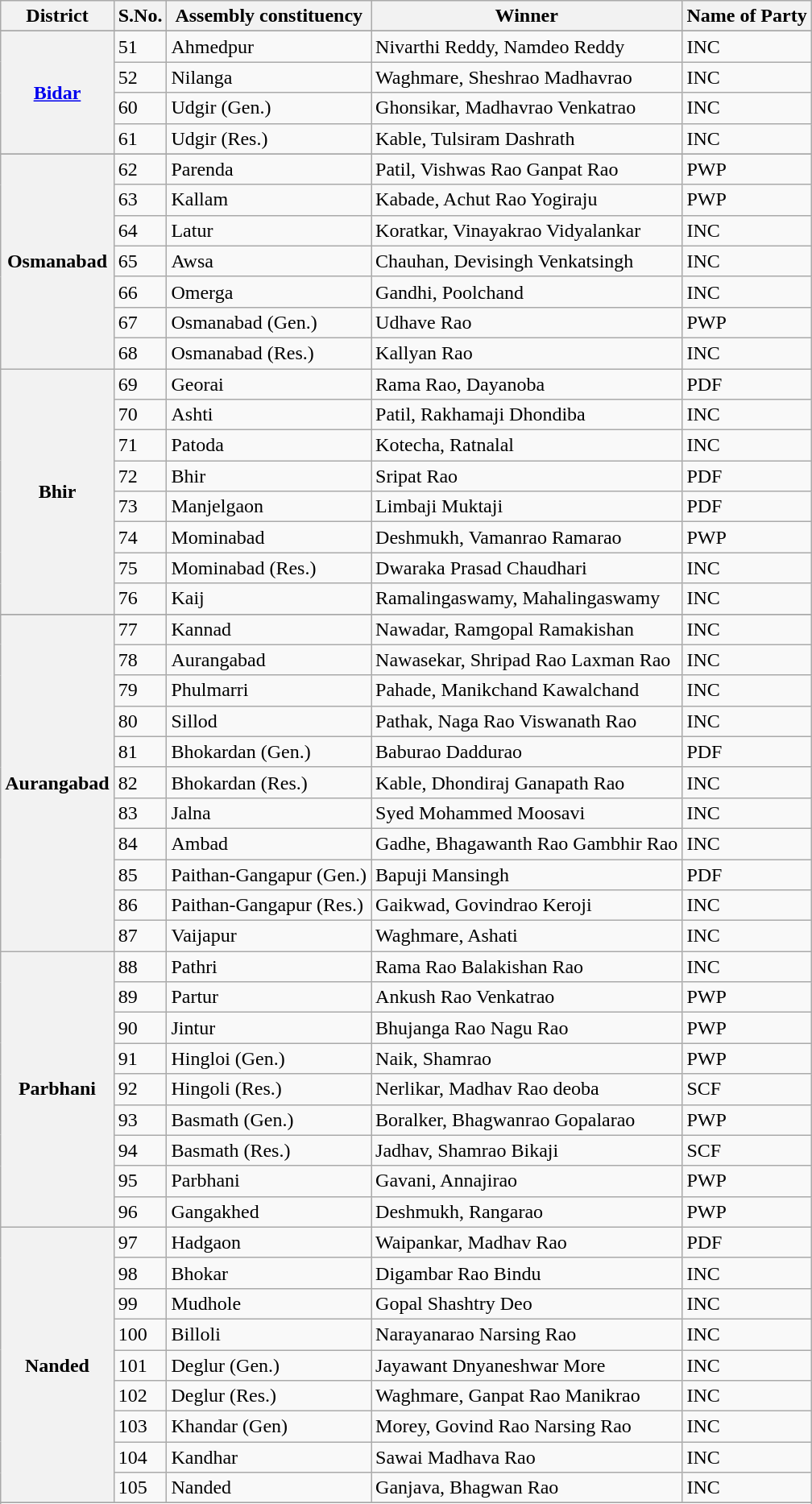<table class="wikitable sortable" style="font-size: 100%">
<tr>
<th>District</th>
<th>S.No.</th>
<th>Assembly constituency</th>
<th>Winner</th>
<th>Name of Party</th>
</tr>
<tr>
</tr>
<tr>
<th rowspan="4"><a href='#'>Bidar</a></th>
<td>51</td>
<td>Ahmedpur</td>
<td>Nivarthi Reddy, Namdeo Reddy</td>
<td>INC</td>
</tr>
<tr>
<td>52</td>
<td>Nilanga</td>
<td>Waghmare, Sheshrao Madhavrao</td>
<td>INC</td>
</tr>
<tr>
<td>60</td>
<td>Udgir (Gen.)</td>
<td>Ghonsikar, Madhavrao Venkatrao</td>
<td>INC</td>
</tr>
<tr>
<td>61</td>
<td>Udgir (Res.)</td>
<td>Kable, Tulsiram Dashrath</td>
<td>INC</td>
</tr>
<tr>
</tr>
<tr>
<th rowspan=7>Osmanabad</th>
<td>62</td>
<td>Parenda</td>
<td>Patil, Vishwas Rao Ganpat Rao</td>
<td>PWP</td>
</tr>
<tr>
<td>63</td>
<td>Kallam</td>
<td>Kabade, Achut Rao Yogiraju</td>
<td>PWP</td>
</tr>
<tr>
<td>64</td>
<td>Latur</td>
<td>Koratkar, Vinayakrao Vidyalankar</td>
<td>INC</td>
</tr>
<tr>
<td>65</td>
<td>Awsa</td>
<td>Chauhan, Devisingh Venkatsingh</td>
<td>INC</td>
</tr>
<tr>
<td>66</td>
<td>Omerga</td>
<td>Gandhi, Poolchand</td>
<td>INC</td>
</tr>
<tr>
<td>67</td>
<td>Osmanabad (Gen.)</td>
<td>Udhave Rao</td>
<td>PWP</td>
</tr>
<tr>
<td>68</td>
<td>Osmanabad (Res.)</td>
<td>Kallyan Rao</td>
<td>INC</td>
</tr>
<tr>
<th rowspan=8>Bhir</th>
<td>69</td>
<td>Georai</td>
<td>Rama Rao, Dayanoba</td>
<td>PDF</td>
</tr>
<tr>
<td>70</td>
<td>Ashti</td>
<td>Patil, Rakhamaji Dhondiba</td>
<td>INC</td>
</tr>
<tr>
<td>71</td>
<td>Patoda</td>
<td>Kotecha, Ratnalal</td>
<td>INC</td>
</tr>
<tr>
<td>72</td>
<td>Bhir</td>
<td>Sripat Rao</td>
<td>PDF</td>
</tr>
<tr>
<td>73</td>
<td>Manjelgaon</td>
<td>Limbaji Muktaji</td>
<td>PDF</td>
</tr>
<tr>
<td>74</td>
<td>Mominabad</td>
<td>Deshmukh, Vamanrao Ramarao</td>
<td>PWP</td>
</tr>
<tr>
<td>75</td>
<td>Mominabad (Res.)</td>
<td>Dwaraka Prasad Chaudhari</td>
<td>INC</td>
</tr>
<tr>
<td>76</td>
<td>Kaij</td>
<td>Ramalingaswamy, Mahalingaswamy</td>
<td>INC</td>
</tr>
<tr>
</tr>
<tr>
<th rowspan="11">Aurangabad</th>
<td>77</td>
<td>Kannad</td>
<td>Nawadar, Ramgopal Ramakishan</td>
<td>INC</td>
</tr>
<tr>
<td>78</td>
<td>Aurangabad</td>
<td>Nawasekar, Shripad Rao Laxman Rao</td>
<td>INC</td>
</tr>
<tr>
<td>79</td>
<td>Phulmarri</td>
<td>Pahade, Manikchand Kawalchand</td>
<td>INC</td>
</tr>
<tr>
<td>80</td>
<td>Sillod</td>
<td>Pathak, Naga Rao Viswanath Rao</td>
<td>INC</td>
</tr>
<tr>
<td>81</td>
<td>Bhokardan (Gen.)</td>
<td>Baburao Daddurao</td>
<td>PDF</td>
</tr>
<tr>
<td>82</td>
<td>Bhokardan (Res.)</td>
<td>Kable, Dhondiraj Ganapath Rao</td>
<td>INC</td>
</tr>
<tr>
<td>83</td>
<td>Jalna</td>
<td>Syed Mohammed Moosavi</td>
<td>INC</td>
</tr>
<tr>
<td>84</td>
<td>Ambad</td>
<td>Gadhe, Bhagawanth Rao Gambhir Rao</td>
<td>INC</td>
</tr>
<tr>
<td>85</td>
<td>Paithan-Gangapur (Gen.)</td>
<td>Bapuji Mansingh</td>
<td>PDF</td>
</tr>
<tr>
<td>86</td>
<td>Paithan-Gangapur (Res.)</td>
<td>Gaikwad, Govindrao Keroji</td>
<td>INC</td>
</tr>
<tr>
<td>87</td>
<td>Vaijapur</td>
<td>Waghmare, Ashati</td>
<td>INC</td>
</tr>
<tr>
<th rowspan=9>Parbhani</th>
<td>88</td>
<td>Pathri</td>
<td>Rama Rao Balakishan Rao</td>
<td>INC</td>
</tr>
<tr>
<td>89</td>
<td>Partur</td>
<td>Ankush Rao Venkatrao</td>
<td>PWP</td>
</tr>
<tr>
<td>90</td>
<td>Jintur</td>
<td>Bhujanga Rao Nagu Rao</td>
<td>PWP</td>
</tr>
<tr>
<td>91</td>
<td>Hingloi (Gen.)</td>
<td>Naik, Shamrao</td>
<td>PWP</td>
</tr>
<tr>
<td>92</td>
<td>Hingoli (Res.)</td>
<td>Nerlikar, Madhav Rao deoba</td>
<td>SCF</td>
</tr>
<tr>
<td>93</td>
<td>Basmath (Gen.)</td>
<td>Boralker, Bhagwanrao Gopalarao</td>
<td>PWP</td>
</tr>
<tr>
<td>94</td>
<td>Basmath (Res.)</td>
<td>Jadhav, Shamrao Bikaji</td>
<td>SCF</td>
</tr>
<tr>
<td>95</td>
<td>Parbhani</td>
<td>Gavani, Annajirao</td>
<td>PWP</td>
</tr>
<tr>
<td>96</td>
<td>Gangakhed</td>
<td>Deshmukh, Rangarao</td>
<td>PWP</td>
</tr>
<tr>
<th rowspan=9>Nanded</th>
<td>97</td>
<td>Hadgaon</td>
<td>Waipankar, Madhav Rao</td>
<td>PDF</td>
</tr>
<tr>
<td>98</td>
<td>Bhokar</td>
<td>Digambar Rao Bindu</td>
<td>INC</td>
</tr>
<tr>
<td>99</td>
<td>Mudhole</td>
<td>Gopal Shashtry Deo</td>
<td>INC</td>
</tr>
<tr>
<td>100</td>
<td>Billoli</td>
<td>Narayanarao Narsing Rao</td>
<td>INC</td>
</tr>
<tr>
<td>101</td>
<td>Deglur (Gen.)</td>
<td>Jayawant Dnyaneshwar More</td>
<td>INC</td>
</tr>
<tr>
<td>102</td>
<td>Deglur (Res.)</td>
<td>Waghmare, Ganpat Rao Manikrao</td>
<td>INC</td>
</tr>
<tr>
<td>103</td>
<td>Khandar (Gen)</td>
<td>Morey, Govind Rao Narsing Rao</td>
<td>INC</td>
</tr>
<tr>
<td>104</td>
<td>Kandhar</td>
<td>Sawai Madhava Rao</td>
<td>INC</td>
</tr>
<tr>
<td>105</td>
<td>Nanded</td>
<td>Ganjava, Bhagwan Rao</td>
<td>INC</td>
</tr>
<tr>
</tr>
<tr>
</tr>
</table>
